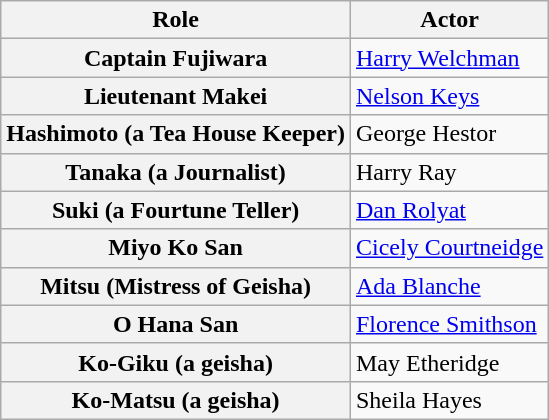<table class="wikitable plainrowheaders" "width:90%;>
<tr>
<th>Role</th>
<th>Actor</th>
</tr>
<tr>
<th scope="row">Captain Fujiwara</th>
<td><a href='#'>Harry Welchman</a></td>
</tr>
<tr>
<th scope="row">Lieutenant Makei</th>
<td><a href='#'>Nelson Keys</a></td>
</tr>
<tr>
<th scope="row">Hashimoto (a Tea House Keeper)</th>
<td>George Hestor</td>
</tr>
<tr>
<th scope="row">Tanaka (a Journalist)</th>
<td>Harry Ray</td>
</tr>
<tr>
<th scope="row">Suki (a Fourtune Teller)</th>
<td><a href='#'>Dan Rolyat</a></td>
</tr>
<tr>
<th scope="row">Miyo Ko San</th>
<td><a href='#'>Cicely Courtneidge</a></td>
</tr>
<tr>
<th scope="row">Mitsu (Mistress of Geisha)</th>
<td><a href='#'>Ada Blanche</a></td>
</tr>
<tr>
<th scope="row">O Hana San</th>
<td><a href='#'>Florence Smithson</a></td>
</tr>
<tr>
<th scope="row">Ko-Giku (a geisha)</th>
<td>May Etheridge</td>
</tr>
<tr>
<th scope="row">Ko-Matsu (a geisha)</th>
<td>Sheila Hayes</td>
</tr>
</table>
